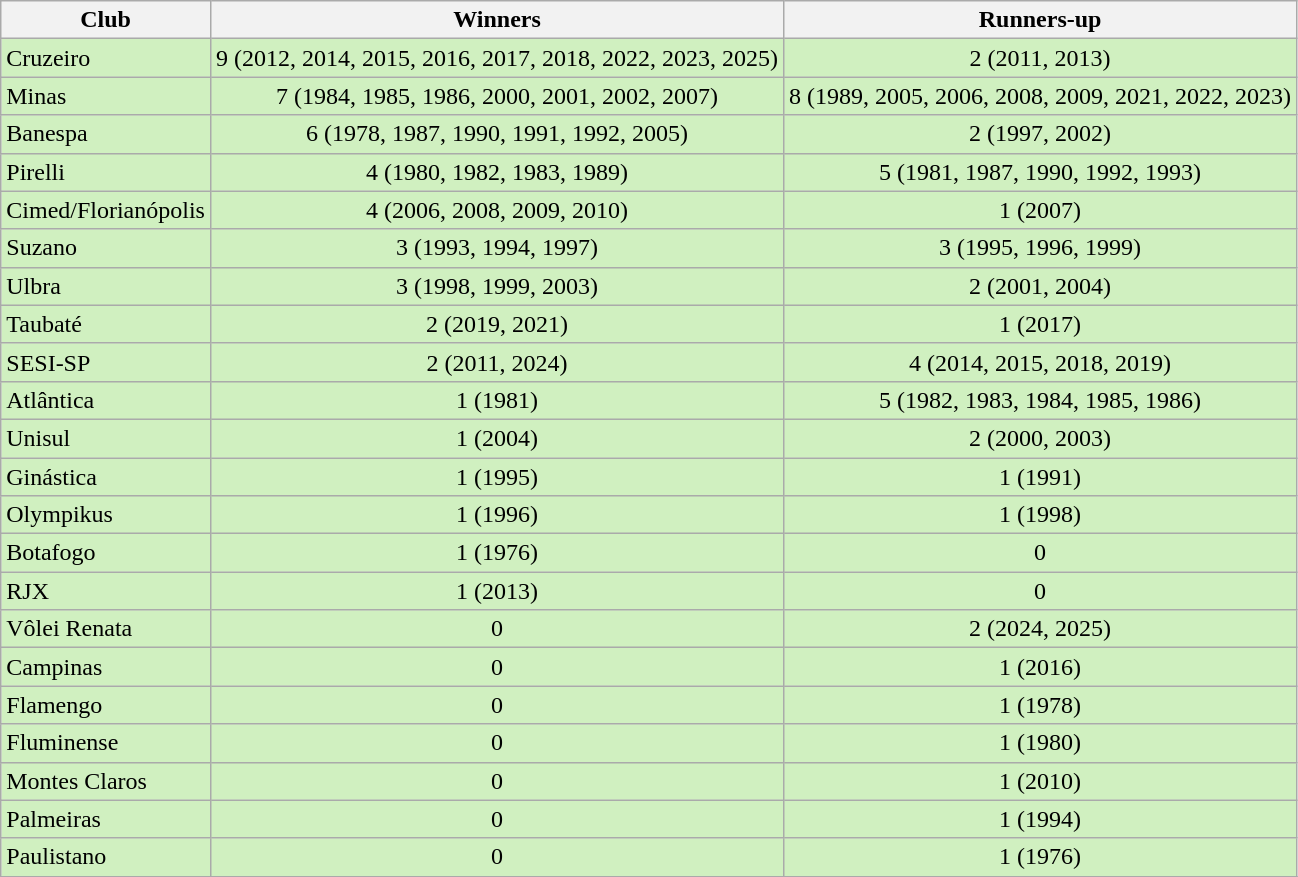<table class="wikitable sortable">
<tr>
<th bgcolor=#9ACD32><span>Club</span></th>
<th bgcolor=#9ACD32><span>Winners</span></th>
<th bgcolor=#9ACD32><span>Runners-up</span></th>
</tr>
<tr bgcolor=#D0F0C0>
<td>Cruzeiro</td>
<td align="center">9 (2012, 2014, 2015, 2016, 2017, 2018, 2022, 2023, 2025)</td>
<td align="center">2 (2011, 2013)</td>
</tr>
<tr bgcolor=#D0F0C0>
<td>Minas</td>
<td align="center">7 (1984, 1985, 1986, 2000, 2001, 2002, 2007)</td>
<td align="center">8 (1989, 2005, 2006, 2008, 2009, 2021, 2022, 2023)</td>
</tr>
<tr bgcolor=#D0F0C0>
<td>Banespa</td>
<td align="center">6 (1978, 1987, 1990, 1991, 1992, 2005)</td>
<td align="center">2 (1997, 2002)</td>
</tr>
<tr bgcolor=#D0F0C0>
<td>Pirelli</td>
<td align="center">4 (1980, 1982, 1983, 1989)</td>
<td align="center">5 (1981, 1987, 1990, 1992, 1993)</td>
</tr>
<tr bgcolor=#D0F0C0>
<td>Cimed/Florianópolis</td>
<td align="center">4 (2006, 2008, 2009, 2010)</td>
<td align="center">1 (2007)</td>
</tr>
<tr bgcolor=#D0F0C0>
<td>Suzano</td>
<td align="center">3 (1993, 1994, 1997)</td>
<td align="center">3 (1995, 1996, 1999)</td>
</tr>
<tr bgcolor=#D0F0C0>
<td>Ulbra</td>
<td align="center">3 (1998, 1999, 2003)</td>
<td align="center">2 (2001, 2004)</td>
</tr>
<tr bgcolor=#D0F0C0>
<td>Taubaté</td>
<td align="center">2 (2019, 2021)</td>
<td align="center">1 (2017)</td>
</tr>
<tr bgcolor=#D0F0C0>
<td>SESI-SP</td>
<td align="center">2 (2011, 2024)</td>
<td align="center">4 (2014, 2015, 2018, 2019)</td>
</tr>
<tr bgcolor=#D0F0C0>
<td>Atlântica</td>
<td align="center">1 (1981)</td>
<td align="center">5 (1982, 1983, 1984, 1985, 1986)</td>
</tr>
<tr bgcolor=#D0F0C0>
<td>Unisul</td>
<td align="center">1 (2004)</td>
<td align="center">2 (2000, 2003)</td>
</tr>
<tr bgcolor=#D0F0C0>
<td>Ginástica</td>
<td align="center">1 (1995)</td>
<td align="center">1 (1991)</td>
</tr>
<tr bgcolor=#D0F0C0>
<td>Olympikus</td>
<td align="center">1 (1996)</td>
<td align="center">1 (1998)</td>
</tr>
<tr bgcolor=#D0F0C0>
<td>Botafogo</td>
<td align="center">1 (1976)</td>
<td align="center">0</td>
</tr>
<tr bgcolor=#D0F0C0>
<td>RJX</td>
<td align="center">1 (2013)</td>
<td align="center">0</td>
</tr>
<tr bgcolor=#D0F0C0>
<td>Vôlei Renata</td>
<td align="center">0</td>
<td align="center">2 (2024, 2025)</td>
</tr>
<tr bgcolor=#D0F0C0>
<td>Campinas</td>
<td align="center">0</td>
<td align="center">1 (2016)</td>
</tr>
<tr bgcolor=#D0F0C0>
<td>Flamengo</td>
<td align="center">0</td>
<td align="center">1 (1978)</td>
</tr>
<tr bgcolor=#D0F0C0>
<td>Fluminense</td>
<td align="center">0</td>
<td align="center">1 (1980)</td>
</tr>
<tr bgcolor=#D0F0C0>
<td>Montes Claros</td>
<td align="center">0</td>
<td align="center">1 (2010)</td>
</tr>
<tr bgcolor=#D0F0C0>
<td>Palmeiras</td>
<td align="center">0</td>
<td align="center">1 (1994)</td>
</tr>
<tr bgcolor=#D0F0C0>
<td>Paulistano</td>
<td align="center">0</td>
<td align="center">1 (1976)</td>
</tr>
<tr>
</tr>
</table>
